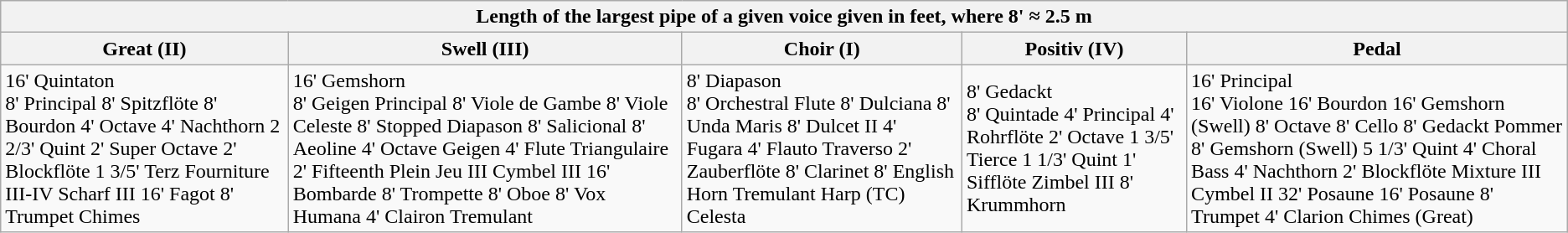<table class="wikitable mw-collapsible mw-collapsed">
<tr>
<th colspan="5"><strong>Length of the largest pipe of a given voice given in feet, where 8' ≈ 2.5 m</strong></th>
</tr>
<tr>
<th>Great (II)</th>
<th>Swell (III)</th>
<th>Choir (I)</th>
<th>Positiv (IV)</th>
<th>Pedal</th>
</tr>
<tr>
<td>16' Quintaton<br>8' Principal
8' Spitzflöte
8' Bourdon 
4' Octave
4' Nachthorn 
2 2/3' Quint
2' Super Octave
2' Blockflöte  
1 3/5' Terz
Fourniture III-IV
Scharf III
16' Fagot
8' Trumpet
Chimes</td>
<td>16' Gemshorn<br>8' Geigen Principal 
8' Viole de Gambe 
8' Viole Celeste
8' Stopped Diapason
8' Salicional 
8' Aeoline 
4' Octave Geigen
4' Flute Triangulaire 
2' Fifteenth 
Plein Jeu III
Cymbel III
16' Bombarde
8' Trompette
8' Oboe
8' Vox Humana
4' Clairon
Tremulant</td>
<td>8' Diapason<br>8' Orchestral Flute
8' Dulciana
8' Unda Maris
8' Dulcet II
4' Fugara
4' Flauto Traverso
2' Zauberflöte
8' Clarinet
8' English Horn
Tremulant
Harp (TC)
Celesta</td>
<td>8' Gedackt<br>8' Quintade
4' Principal
4' Rohrflöte
2' Octave 
1 3/5' Tierce
1 1/3' Quint
1' Sifflöte
Zimbel III
8' Krummhorn</td>
<td>16' Principal<br>16' Violone
16' Bourdon
16' Gemshorn (Swell)
8' Octave
8' Cello 
8' Gedackt Pommer
8' Gemshorn (Swell)
5 1/3' Quint
4' Choral Bass
4' Nachthorn
2' Blockflöte
Mixture III
Cymbel II
32' Posaune
16' Posaune
8' Trumpet
4' Clarion
Chimes (Great)</td>
</tr>
</table>
